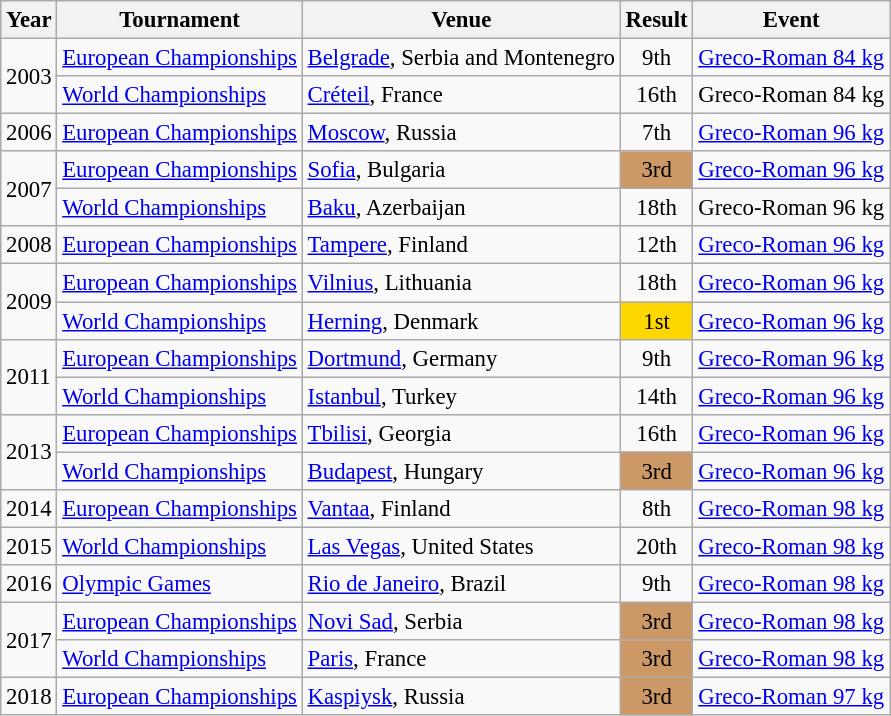<table class="wikitable" style="font-size:95%;">
<tr>
<th>Year</th>
<th>Tournament</th>
<th>Venue</th>
<th>Result</th>
<th>Event</th>
</tr>
<tr>
<td rowspan=2>2003</td>
<td><a href='#'>European Championships</a></td>
<td><a href='#'>Belgrade</a>, Serbia and Montenegro</td>
<td align="center">9th</td>
<td><a href='#'>Greco-Roman 84 kg</a></td>
</tr>
<tr>
<td><a href='#'>World Championships</a></td>
<td><a href='#'>Créteil</a>, France</td>
<td align="center">16th</td>
<td>Greco-Roman 84 kg</td>
</tr>
<tr>
<td>2006</td>
<td><a href='#'>European Championships</a></td>
<td><a href='#'>Moscow</a>, Russia</td>
<td align="center">7th</td>
<td><a href='#'>Greco-Roman 96 kg</a></td>
</tr>
<tr>
<td rowspan=2>2007</td>
<td><a href='#'>European Championships</a></td>
<td><a href='#'>Sofia</a>, Bulgaria</td>
<td align="center" bgcolor=cc9966>3rd</td>
<td><a href='#'>Greco-Roman 96 kg</a></td>
</tr>
<tr>
<td><a href='#'>World Championships</a></td>
<td><a href='#'>Baku</a>, Azerbaijan</td>
<td align="center">18th</td>
<td>Greco-Roman 96 kg</td>
</tr>
<tr>
<td>2008</td>
<td><a href='#'>European Championships</a></td>
<td><a href='#'>Tampere</a>, Finland</td>
<td align="center">12th</td>
<td><a href='#'>Greco-Roman 96 kg</a></td>
</tr>
<tr>
<td rowspan=2>2009</td>
<td><a href='#'>European Championships</a></td>
<td><a href='#'>Vilnius</a>, Lithuania</td>
<td align="center">18th</td>
<td><a href='#'>Greco-Roman 96 kg</a></td>
</tr>
<tr>
<td><a href='#'>World Championships</a></td>
<td><a href='#'>Herning</a>, Denmark</td>
<td align="center" bgcolor=gold>1st</td>
<td><a href='#'>Greco-Roman 96 kg</a></td>
</tr>
<tr>
<td rowspan=2>2011</td>
<td><a href='#'>European Championships</a></td>
<td><a href='#'>Dortmund</a>, Germany</td>
<td align="center">9th</td>
<td><a href='#'>Greco-Roman 96 kg</a></td>
</tr>
<tr>
<td><a href='#'>World Championships</a></td>
<td><a href='#'>Istanbul</a>, Turkey</td>
<td align="center">14th</td>
<td><a href='#'>Greco-Roman 96 kg</a></td>
</tr>
<tr>
<td rowspan=2>2013</td>
<td><a href='#'>European Championships</a></td>
<td><a href='#'>Tbilisi</a>, Georgia</td>
<td align="center">16th</td>
<td><a href='#'>Greco-Roman 96 kg</a></td>
</tr>
<tr>
<td><a href='#'>World Championships</a></td>
<td><a href='#'>Budapest</a>, Hungary</td>
<td align="center" bgcolor=cc9966>3rd</td>
<td><a href='#'>Greco-Roman 96 kg</a></td>
</tr>
<tr>
<td>2014</td>
<td><a href='#'>European Championships</a></td>
<td><a href='#'>Vantaa</a>, Finland</td>
<td align="center">8th</td>
<td><a href='#'>Greco-Roman 98 kg</a></td>
</tr>
<tr>
<td>2015</td>
<td><a href='#'>World Championships</a></td>
<td><a href='#'>Las Vegas</a>, United States</td>
<td align="center">20th</td>
<td><a href='#'>Greco-Roman 98 kg</a></td>
</tr>
<tr>
<td>2016</td>
<td><a href='#'>Olympic Games</a></td>
<td><a href='#'>Rio de Janeiro</a>, Brazil</td>
<td align="center">9th</td>
<td><a href='#'>Greco-Roman 98 kg</a></td>
</tr>
<tr>
<td rowspan=2>2017</td>
<td><a href='#'>European Championships</a></td>
<td><a href='#'>Novi Sad</a>, Serbia</td>
<td align="center" bgcolor=cc9966>3rd</td>
<td><a href='#'>Greco-Roman 98 kg</a></td>
</tr>
<tr>
<td><a href='#'>World Championships</a></td>
<td><a href='#'>Paris</a>, France</td>
<td align="center" bgcolor=cc9966>3rd</td>
<td><a href='#'>Greco-Roman 98 kg</a></td>
</tr>
<tr>
<td>2018</td>
<td><a href='#'>European Championships</a></td>
<td><a href='#'>Kaspiysk</a>, Russia</td>
<td align="center" bgcolor=cc9966>3rd</td>
<td><a href='#'>Greco-Roman 97 kg</a></td>
</tr>
</table>
